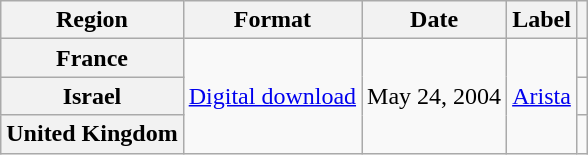<table class="wikitable plainrowheaders">
<tr>
<th scope="col">Region</th>
<th scope="col">Format</th>
<th scope="col">Date</th>
<th scope="col">Label</th>
<th scope="col"></th>
</tr>
<tr>
<th scope="row">France</th>
<td rowspan="3"><a href='#'>Digital download</a></td>
<td rowspan="3">May 24, 2004</td>
<td rowspan="3"><a href='#'>Arista</a></td>
<td align="center"></td>
</tr>
<tr>
<th scope="row">Israel</th>
<td align="center"></td>
</tr>
<tr>
<th scope="row">United Kingdom</th>
<td align="center"></td>
</tr>
</table>
